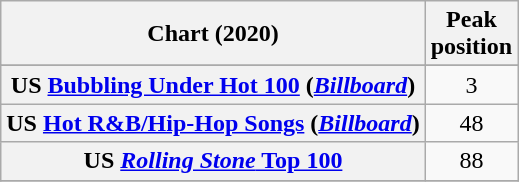<table class="wikitable sortable plainrowheaders" style="text-align:center">
<tr>
<th scope="col">Chart (2020)</th>
<th scope="col">Peak<br>position</th>
</tr>
<tr>
</tr>
<tr>
<th scope="row">US <a href='#'>Bubbling Under Hot 100</a> (<em><a href='#'>Billboard</a></em>)</th>
<td>3</td>
</tr>
<tr>
<th scope="row">US <a href='#'>Hot R&B/Hip-Hop Songs</a> (<em><a href='#'>Billboard</a></em>)</th>
<td>48</td>
</tr>
<tr>
<th scope="row">US <a href='#'><em>Rolling Stone</em> Top 100</a></th>
<td>88</td>
</tr>
<tr>
</tr>
</table>
